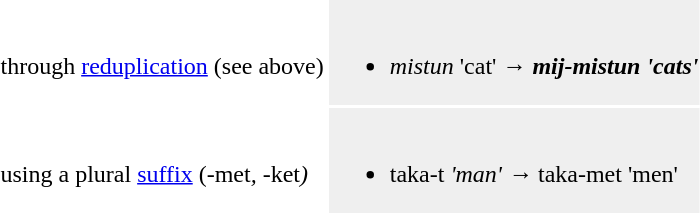<table>
<tr>
<td><br>through <a href='#'>reduplication</a> (see above)</td>
<td style="background:#efefef;"><br><ul><li><em>mistun</em> 'cat' → <strong><em>mij<strong>-mistun<em> 'cats'</li></ul></td>
</tr>
<tr>
<td><br>using a plural <a href='#'>suffix</a> (-</em>met<em>, </em>-ket<em>)</td>
<td style="background:#efefef;"><br><ul><li></em>taka-t<em> 'man' → </em>taka-</strong>met</em></strong> 'men'</li></ul></td>
</tr>
</table>
